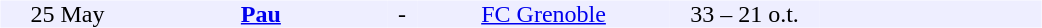<table width=700>
<tr>
<td width=700 valign="top"><br><table border=0 cellspacing=0 cellpadding=0 style="font-size: 100%; border-collapse: collapse;" width=100%>
<tr align=center bgcolor=#EEEEFF>
<td width=90>25 May</td>
<td width=170><strong><a href='#'>Pau</a></strong></td>
<td width=20>-</td>
<td width=170><a href='#'>FC Grenoble</a></td>
<td width=100>33 – 21 o.t.</td>
<td width=150></td>
</tr>
</table>
</td>
</tr>
</table>
